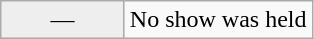<table class="wikitable">
<tr>
<td width="75px" style="background:#eee;" align="center">—</td>
<td>No show was held</td>
</tr>
</table>
